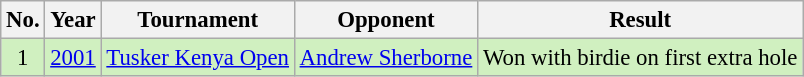<table class="wikitable" style="font-size:95%;">
<tr>
<th>No.</th>
<th>Year</th>
<th>Tournament</th>
<th>Opponent</th>
<th>Result</th>
</tr>
<tr style="background:#D0F0C0;">
<td align=center>1</td>
<td><a href='#'>2001</a></td>
<td><a href='#'>Tusker Kenya Open</a></td>
<td> <a href='#'>Andrew Sherborne</a></td>
<td>Won with birdie on first extra hole</td>
</tr>
</table>
